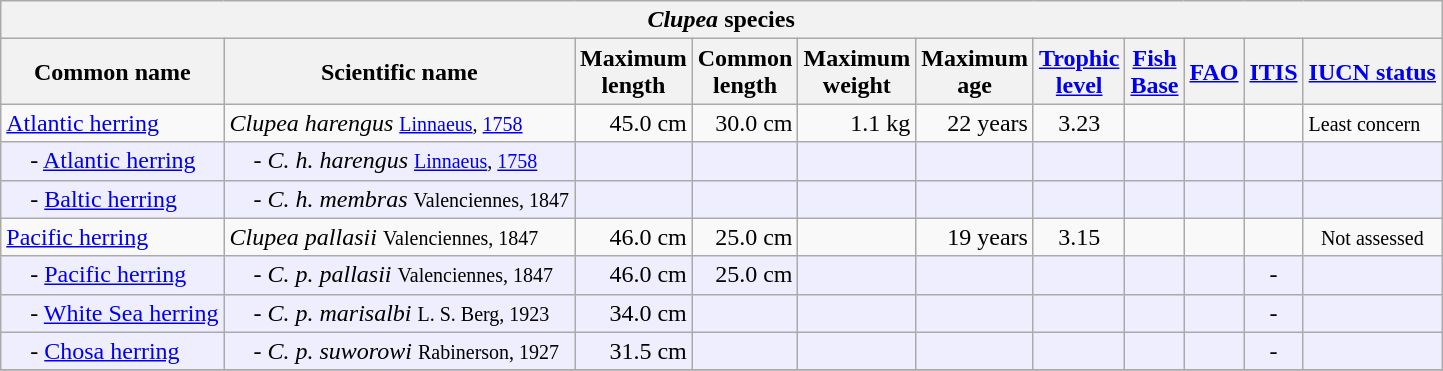<table class="wikitable collapsible">
<tr>
<th colspan="11"><em>Clupea</em> species</th>
</tr>
<tr>
<th>Common name</th>
<th>Scientific name</th>
<th>Maximum<br>length</th>
<th>Common<br>length</th>
<th>Maximum<br>weight</th>
<th>Maximum<br>age</th>
<th><a href='#'>Trophic<br>level</a></th>
<th><a href='#'>Fish<br>Base</a></th>
<th><a href='#'>FAO</a></th>
<th><a href='#'>ITIS</a></th>
<th><a href='#'>IUCN status</a></th>
</tr>
<tr>
<td><a href='#'>Atlantic herring</a></td>
<td><em>Clupea harengus</em> <small><a href='#'>Linnaeus</a>, <a href='#'>1758</a></small></td>
<td align="right">45.0 cm</td>
<td align="right">30.0 cm</td>
<td align="right">1.1 kg</td>
<td align="right">22 years</td>
<td align="center">3.23</td>
<td align="center"></td>
<td align="center"></td>
<td align="center"></td>
<td> <small>Least concern</small></td>
</tr>
<tr>
<td style="background:#eeeeff;">    - <a href='#'>Atlantic herring</a></td>
<td style="background:#eeeeff;">    - <em>C. h. harengus</em> <small><a href='#'>Linnaeus</a>, <a href='#'>1758</a></small></td>
<td style="background:#eeeeff;" align="right"></td>
<td style="background:#eeeeff;" align="right"></td>
<td style="background:#eeeeff;" align="right"></td>
<td style="background:#eeeeff;" align="right"></td>
<td style="background:#eeeeff;" align="center"></td>
<td style="background:#eeeeff;" align="center"></td>
<td style="background:#eeeeff;" align="center"></td>
<td style="background:#eeeeff;" align="center"></td>
<td style="background:#eeeeff;" align="center"></td>
</tr>
<tr>
<td style="background:#eeeeff;">    - <a href='#'>Baltic herring</a></td>
<td style="background:#eeeeff;">    - <em>C. h. membras </em> <small>Valenciennes, 1847</small></td>
<td style="background:#eeeeff;" align="right"></td>
<td style="background:#eeeeff;" align="right"></td>
<td style="background:#eeeeff;" align="right"></td>
<td style="background:#eeeeff;" align="right"></td>
<td style="background:#eeeeff;" align="center"></td>
<td style="background:#eeeeff;" align="center"></td>
<td style="background:#eeeeff;" align="center"></td>
<td style="background:#eeeeff;" align="center"></td>
<td style="background:#eeeeff;" align="center"></td>
</tr>
<tr>
<td><a href='#'>Pacific herring</a></td>
<td><em>Clupea pallasii</em> <small>Valenciennes, 1847</small></td>
<td align="right">46.0 cm</td>
<td align="right">25.0 cm</td>
<td align="right"></td>
<td align="right">19 years</td>
<td align="center">3.15</td>
<td align="center"></td>
<td align="center"></td>
<td align="center"></td>
<td align="center"><small>Not assessed</small></td>
</tr>
<tr>
<td style="background:#eeeeff;">    - <a href='#'>Pacific herring</a></td>
<td style="background:#eeeeff;">    - <em>C. p. pallasii</em> <small>Valenciennes, 1847</small></td>
<td style="background:#eeeeff;" align="right">46.0 cm</td>
<td style="background:#eeeeff;" align="right">25.0 cm</td>
<td style="background:#eeeeff;" align="right"></td>
<td style="background:#eeeeff;" align="right"></td>
<td style="background:#eeeeff;" align="center"></td>
<td style="background:#eeeeff;" align="center"></td>
<td style="background:#eeeeff;" align="center"></td>
<td style="background:#eeeeff;" align="center">-</td>
<td style="background:#eeeeff;" align="center"></td>
</tr>
<tr>
<td style="background:#eeeeff;">    - <a href='#'>White Sea herring</a></td>
<td style="background:#eeeeff;">    - <em>C. p. marisalbi</em> <small>L. S. Berg, 1923</small></td>
<td style="background:#eeeeff;" align="right">34.0 cm</td>
<td style="background:#eeeeff;" align="right"></td>
<td style="background:#eeeeff;" align="right"></td>
<td style="background:#eeeeff;" align="right"></td>
<td style="background:#eeeeff;" align="center"></td>
<td style="background:#eeeeff;" align="center"></td>
<td style="background:#eeeeff;" align="center"></td>
<td style="background:#eeeeff;" align="center">-</td>
<td style="background:#eeeeff;" align="right"></td>
</tr>
<tr>
<td style="background:#eeeeff;">    - <a href='#'>Chosa herring</a></td>
<td style="background:#eeeeff;">    - <em>C. p. suworowi</em> <small>Rabinerson, 1927</small></td>
<td style="background:#eeeeff;" align="right">31.5 cm</td>
<td style="background:#eeeeff;" align="right"></td>
<td style="background:#eeeeff;" align="right"></td>
<td style="background:#eeeeff;" align="right"></td>
<td style="background:#eeeeff;" align="center"></td>
<td style="background:#eeeeff;" align="center"></td>
<td style="background:#eeeeff;" align="center"></td>
<td style="background:#eeeeff;" align="center">-</td>
<td style="background:#eeeeff;" align="center"></td>
</tr>
<tr>
</tr>
</table>
